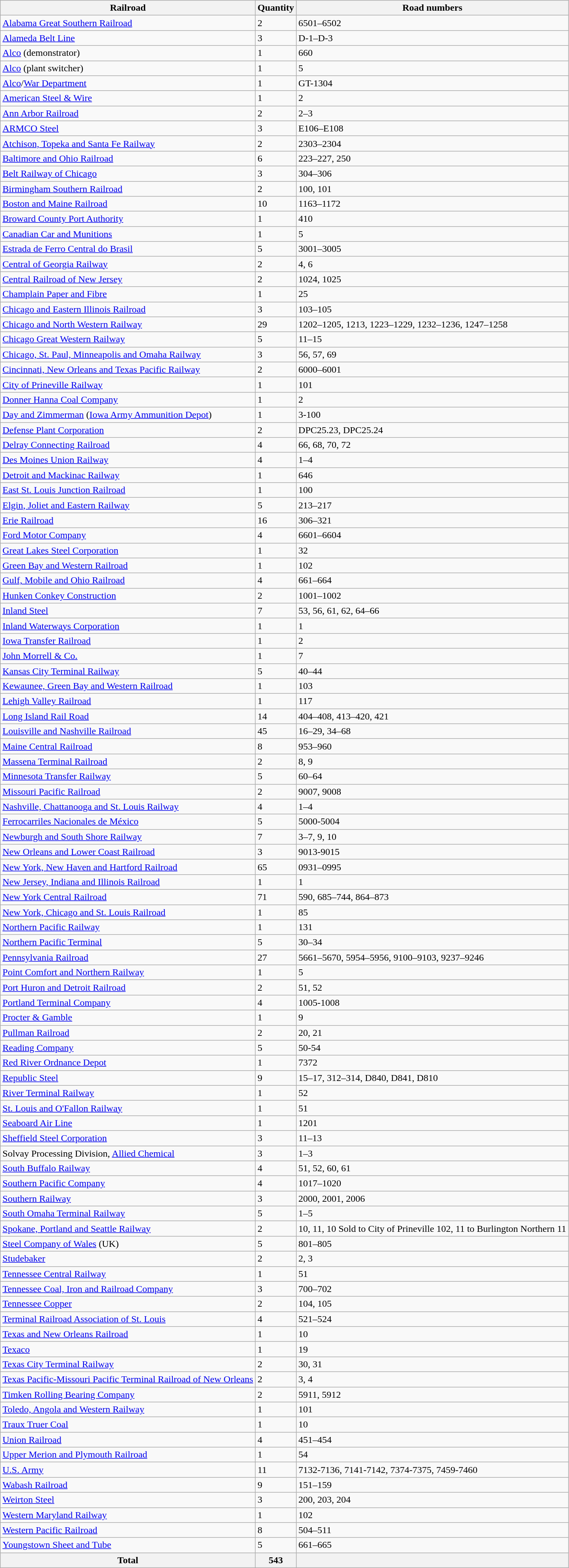<table class="wikitable sortable">
<tr>
<th>Railroad</th>
<th>Quantity</th>
<th>Road numbers</th>
</tr>
<tr>
<td><a href='#'>Alabama Great Southern Railroad</a></td>
<td>2</td>
<td>6501–6502</td>
</tr>
<tr>
<td><a href='#'>Alameda Belt Line</a></td>
<td>3</td>
<td>D-1–D-3</td>
</tr>
<tr>
<td><a href='#'>Alco</a> (demonstrator)</td>
<td>1</td>
<td>660</td>
</tr>
<tr>
<td><a href='#'>Alco</a> (plant switcher)</td>
<td>1</td>
<td>5</td>
</tr>
<tr>
<td><a href='#'>Alco</a>/<a href='#'>War Department</a></td>
<td>1</td>
<td>GT-1304</td>
</tr>
<tr>
<td><a href='#'>American Steel & Wire</a></td>
<td>1</td>
<td>2</td>
</tr>
<tr>
<td><a href='#'>Ann Arbor Railroad</a></td>
<td>2</td>
<td>2–3</td>
</tr>
<tr>
<td><a href='#'>ARMCO Steel</a></td>
<td>3</td>
<td>E106–E108</td>
</tr>
<tr>
<td><a href='#'>Atchison, Topeka and Santa Fe Railway</a></td>
<td>2</td>
<td>2303–2304</td>
</tr>
<tr>
<td><a href='#'>Baltimore and Ohio Railroad</a></td>
<td>6</td>
<td>223–227, 250</td>
</tr>
<tr>
<td><a href='#'>Belt Railway of Chicago</a></td>
<td>3</td>
<td>304–306</td>
</tr>
<tr>
<td><a href='#'>Birmingham Southern Railroad</a></td>
<td>2</td>
<td>100, 101</td>
</tr>
<tr>
<td><a href='#'>Boston and Maine Railroad</a></td>
<td>10</td>
<td>1163–1172</td>
</tr>
<tr>
<td><a href='#'>Broward County Port Authority</a></td>
<td>1</td>
<td>410</td>
</tr>
<tr>
<td><a href='#'>Canadian Car and Munitions</a></td>
<td>1</td>
<td>5</td>
</tr>
<tr>
<td><a href='#'>Estrada de Ferro Central do Brasil</a></td>
<td>5</td>
<td>3001–3005</td>
</tr>
<tr>
<td><a href='#'>Central of Georgia Railway</a></td>
<td>2</td>
<td>4, 6</td>
</tr>
<tr>
<td><a href='#'>Central Railroad of New Jersey</a></td>
<td>2</td>
<td>1024, 1025</td>
</tr>
<tr>
<td><a href='#'>Champlain Paper and Fibre</a></td>
<td>1</td>
<td>25</td>
</tr>
<tr>
<td><a href='#'>Chicago and Eastern Illinois Railroad</a></td>
<td>3</td>
<td>103–105</td>
</tr>
<tr>
<td><a href='#'>Chicago and North Western Railway</a></td>
<td>29</td>
<td>1202–1205, 1213, 1223–1229, 1232–1236, 1247–1258</td>
</tr>
<tr>
<td><a href='#'>Chicago Great Western Railway</a></td>
<td>5</td>
<td>11–15</td>
</tr>
<tr>
<td><a href='#'>Chicago, St. Paul, Minneapolis and Omaha Railway</a></td>
<td>3</td>
<td>56, 57, 69</td>
</tr>
<tr>
<td><a href='#'>Cincinnati, New Orleans and Texas Pacific Railway</a></td>
<td>2</td>
<td>6000–6001</td>
</tr>
<tr>
<td><a href='#'>City of Prineville Railway</a></td>
<td>1</td>
<td>101</td>
</tr>
<tr>
<td><a href='#'>Donner Hanna Coal Company</a></td>
<td>1</td>
<td>2</td>
</tr>
<tr>
<td><a href='#'>Day and Zimmerman</a> (<a href='#'>Iowa Army Ammunition Depot</a>)</td>
<td>1</td>
<td>3-100</td>
</tr>
<tr>
<td><a href='#'>Defense Plant Corporation</a></td>
<td>2</td>
<td>DPC25.23, DPC25.24</td>
</tr>
<tr>
<td><a href='#'>Delray Connecting Railroad</a></td>
<td>4</td>
<td>66, 68, 70, 72</td>
</tr>
<tr>
<td><a href='#'>Des Moines Union Railway</a></td>
<td>4</td>
<td>1–4</td>
</tr>
<tr>
<td><a href='#'>Detroit and Mackinac Railway</a></td>
<td>1</td>
<td>646</td>
</tr>
<tr>
<td><a href='#'>East St. Louis Junction Railroad</a></td>
<td>1</td>
<td>100</td>
</tr>
<tr>
<td><a href='#'>Elgin, Joliet and Eastern Railway</a></td>
<td>5</td>
<td>213–217</td>
</tr>
<tr>
<td><a href='#'>Erie Railroad</a></td>
<td>16</td>
<td>306–321</td>
</tr>
<tr>
<td><a href='#'>Ford Motor Company</a></td>
<td>4</td>
<td>6601–6604</td>
</tr>
<tr>
<td><a href='#'>Great Lakes Steel Corporation</a></td>
<td>1</td>
<td>32</td>
</tr>
<tr>
<td><a href='#'>Green Bay and Western Railroad</a></td>
<td>1</td>
<td>102</td>
</tr>
<tr>
<td><a href='#'>Gulf, Mobile and Ohio Railroad</a></td>
<td>4</td>
<td>661–664</td>
</tr>
<tr>
<td><a href='#'>Hunken Conkey Construction</a></td>
<td>2</td>
<td>1001–1002</td>
</tr>
<tr>
<td><a href='#'>Inland Steel</a></td>
<td>7</td>
<td>53, 56, 61, 62, 64–66</td>
</tr>
<tr>
<td><a href='#'>Inland Waterways Corporation</a></td>
<td>1</td>
<td>1</td>
</tr>
<tr>
<td><a href='#'>Iowa Transfer Railroad</a></td>
<td>1</td>
<td>2</td>
</tr>
<tr>
<td><a href='#'>John Morrell & Co.</a></td>
<td>1</td>
<td>7</td>
</tr>
<tr>
<td><a href='#'>Kansas City Terminal Railway</a></td>
<td>5</td>
<td>40–44</td>
</tr>
<tr>
<td><a href='#'>Kewaunee, Green Bay and Western Railroad</a></td>
<td>1</td>
<td>103</td>
</tr>
<tr>
<td><a href='#'>Lehigh Valley Railroad</a></td>
<td>1</td>
<td>117</td>
</tr>
<tr>
<td><a href='#'>Long Island Rail Road</a></td>
<td>14</td>
<td>404–408, 413–420, 421</td>
</tr>
<tr>
<td><a href='#'>Louisville and Nashville Railroad</a></td>
<td>45</td>
<td>16–29, 34–68</td>
</tr>
<tr>
<td><a href='#'>Maine Central Railroad</a></td>
<td>8</td>
<td>953–960</td>
</tr>
<tr>
<td><a href='#'>Massena Terminal Railroad</a></td>
<td>2</td>
<td>8, 9</td>
</tr>
<tr>
<td><a href='#'>Minnesota Transfer Railway</a></td>
<td>5</td>
<td>60–64</td>
</tr>
<tr>
<td><a href='#'>Missouri Pacific Railroad</a></td>
<td>2</td>
<td>9007, 9008</td>
</tr>
<tr>
<td><a href='#'>Nashville, Chattanooga and St. Louis Railway</a></td>
<td>4</td>
<td>1–4</td>
</tr>
<tr>
<td><a href='#'>Ferrocarriles Nacionales de México</a></td>
<td>5</td>
<td>5000-5004</td>
</tr>
<tr>
<td><a href='#'>Newburgh and South Shore Railway</a></td>
<td>7</td>
<td>3–7, 9, 10</td>
</tr>
<tr>
<td><a href='#'>New Orleans and Lower Coast Railroad</a></td>
<td>3</td>
<td>9013-9015</td>
</tr>
<tr>
<td><a href='#'>New York, New Haven and Hartford Railroad</a></td>
<td>65</td>
<td>0931–0995</td>
</tr>
<tr>
<td><a href='#'>New Jersey, Indiana and Illinois Railroad</a></td>
<td>1</td>
<td>1</td>
</tr>
<tr>
<td><a href='#'>New York Central Railroad</a></td>
<td>71</td>
<td>590, 685–744, 864–873</td>
</tr>
<tr>
<td><a href='#'>New York, Chicago and St. Louis Railroad</a></td>
<td>1</td>
<td>85</td>
</tr>
<tr>
<td><a href='#'>Northern Pacific Railway</a></td>
<td>1</td>
<td>131</td>
</tr>
<tr>
<td><a href='#'>Northern Pacific Terminal</a></td>
<td>5</td>
<td>30–34</td>
</tr>
<tr>
<td><a href='#'>Pennsylvania Railroad</a></td>
<td>27</td>
<td>5661–5670, 5954–5956, 9100–9103, 9237–9246</td>
</tr>
<tr>
<td><a href='#'>Point Comfort and Northern Railway</a></td>
<td>1</td>
<td>5</td>
</tr>
<tr>
<td><a href='#'>Port Huron and Detroit Railroad</a></td>
<td>2</td>
<td>51, 52</td>
</tr>
<tr>
<td><a href='#'>Portland Terminal Company</a></td>
<td>4</td>
<td>1005-1008</td>
</tr>
<tr>
<td><a href='#'>Procter & Gamble</a></td>
<td>1</td>
<td>9</td>
</tr>
<tr>
<td><a href='#'>Pullman Railroad</a></td>
<td>2</td>
<td>20, 21</td>
</tr>
<tr>
<td><a href='#'>Reading Company</a></td>
<td>5</td>
<td>50-54</td>
</tr>
<tr>
<td><a href='#'>Red River Ordnance Depot</a></td>
<td>1</td>
<td>7372</td>
</tr>
<tr>
<td><a href='#'>Republic Steel</a></td>
<td>9</td>
<td>15–17, 312–314, D840, D841, D810</td>
</tr>
<tr>
<td><a href='#'>River Terminal Railway</a></td>
<td>1</td>
<td>52</td>
</tr>
<tr>
<td><a href='#'>St. Louis and O'Fallon Railway</a></td>
<td>1</td>
<td>51</td>
</tr>
<tr>
<td><a href='#'>Seaboard Air Line</a></td>
<td>1</td>
<td>1201</td>
</tr>
<tr>
<td><a href='#'>Sheffield Steel Corporation</a></td>
<td>3</td>
<td>11–13</td>
</tr>
<tr>
<td>Solvay Processing Division, <a href='#'>Allied Chemical</a></td>
<td>3</td>
<td>1–3</td>
</tr>
<tr>
<td><a href='#'>South Buffalo Railway</a></td>
<td>4</td>
<td>51, 52, 60, 61</td>
</tr>
<tr>
<td><a href='#'>Southern Pacific Company</a></td>
<td>4</td>
<td>1017–1020</td>
</tr>
<tr>
<td><a href='#'>Southern Railway</a></td>
<td>3</td>
<td>2000, 2001, 2006</td>
</tr>
<tr>
<td><a href='#'>South Omaha Terminal Railway</a></td>
<td>5</td>
<td>1–5</td>
</tr>
<tr>
<td><a href='#'>Spokane, Portland and Seattle Railway</a></td>
<td>2</td>
<td>10, 11, 10 Sold to City of Prineville 102, 11 to Burlington Northern 11</td>
</tr>
<tr>
<td><a href='#'>Steel Company of Wales</a> (UK)</td>
<td>5</td>
<td>801–805</td>
</tr>
<tr>
<td><a href='#'>Studebaker</a></td>
<td>2</td>
<td>2, 3</td>
</tr>
<tr>
<td><a href='#'>Tennessee Central Railway</a></td>
<td>1</td>
<td>51</td>
</tr>
<tr>
<td><a href='#'>Tennessee Coal, Iron and Railroad Company</a></td>
<td>3</td>
<td>700–702</td>
</tr>
<tr>
<td><a href='#'>Tennessee Copper</a></td>
<td>2</td>
<td>104, 105</td>
</tr>
<tr>
<td><a href='#'>Terminal Railroad Association of St. Louis</a></td>
<td>4</td>
<td>521–524</td>
</tr>
<tr>
<td><a href='#'>Texas and New Orleans Railroad</a></td>
<td>1</td>
<td>10</td>
</tr>
<tr>
<td><a href='#'>Texaco</a></td>
<td>1</td>
<td>19</td>
</tr>
<tr>
<td><a href='#'>Texas City Terminal Railway</a></td>
<td>2</td>
<td>30, 31</td>
</tr>
<tr>
<td><a href='#'>Texas Pacific-Missouri Pacific Terminal Railroad of New Orleans</a></td>
<td>2</td>
<td>3, 4</td>
</tr>
<tr>
<td><a href='#'>Timken Rolling Bearing Company</a></td>
<td>2</td>
<td>5911, 5912</td>
</tr>
<tr>
<td><a href='#'>Toledo, Angola and Western Railway</a></td>
<td>1</td>
<td>101</td>
</tr>
<tr>
<td><a href='#'>Traux Truer Coal</a></td>
<td>1</td>
<td>10</td>
</tr>
<tr>
<td><a href='#'>Union Railroad</a></td>
<td>4</td>
<td>451–454</td>
</tr>
<tr>
<td><a href='#'>Upper Merion and Plymouth Railroad</a></td>
<td>1</td>
<td>54</td>
</tr>
<tr>
<td><a href='#'>U.S. Army</a></td>
<td>11</td>
<td>7132-7136, 7141-7142, 7374-7375, 7459-7460</td>
</tr>
<tr>
<td><a href='#'>Wabash Railroad</a></td>
<td>9</td>
<td>151–159</td>
</tr>
<tr>
<td><a href='#'>Weirton Steel</a></td>
<td>3</td>
<td>200, 203, 204</td>
</tr>
<tr>
<td><a href='#'>Western Maryland Railway</a></td>
<td>1</td>
<td>102</td>
</tr>
<tr>
<td><a href='#'>Western Pacific Railroad</a></td>
<td>8</td>
<td>504–511</td>
</tr>
<tr>
<td><a href='#'>Youngstown Sheet and Tube</a></td>
<td>5</td>
<td>661–665</td>
</tr>
<tr>
<th>Total</th>
<th>543</th>
<th></th>
</tr>
</table>
